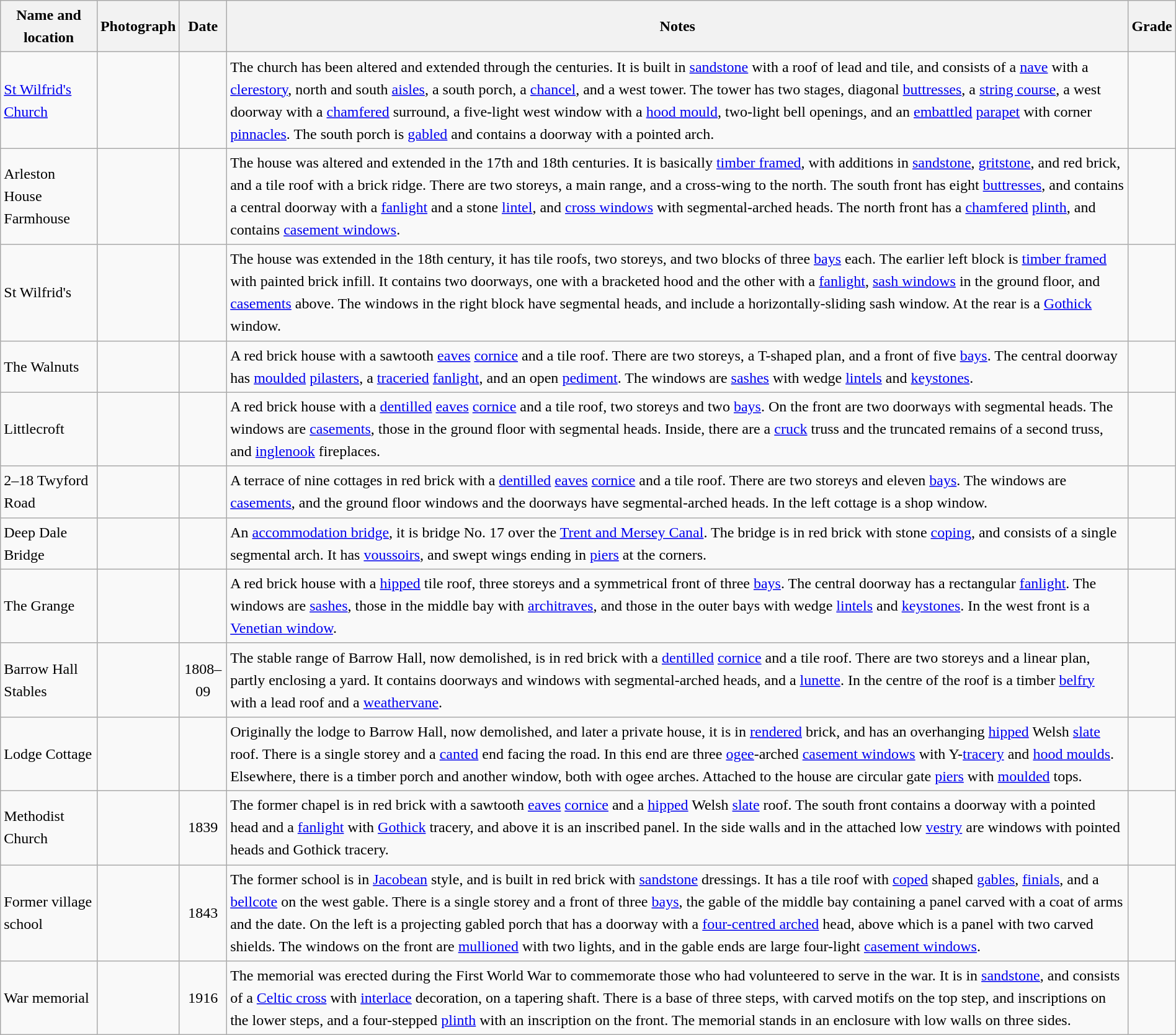<table class="wikitable sortable plainrowheaders" style="width:100%; border:0; text-align:left; line-height:150%;">
<tr>
<th scope="col">Name and location</th>
<th scope="col" class="unsortable">Photograph</th>
<th scope="col">Date</th>
<th scope="col" class="unsortable">Notes</th>
<th scope="col">Grade</th>
</tr>
<tr>
<td><a href='#'>St Wilfrid's Church</a><br><small></small></td>
<td></td>
<td align="center"></td>
<td>The church has been altered and extended through the centuries.  It is built in <a href='#'>sandstone</a> with a roof of lead and tile, and consists of a <a href='#'>nave</a> with a <a href='#'>clerestory</a>, north and south <a href='#'>aisles</a>, a south porch, a <a href='#'>chancel</a>, and a west tower.  The tower has two stages, diagonal <a href='#'>buttresses</a>, a <a href='#'>string course</a>, a west doorway with a <a href='#'>chamfered</a> surround, a five-light west window with a <a href='#'>hood mould</a>, two-light bell openings, and an <a href='#'>embattled</a> <a href='#'>parapet</a> with corner <a href='#'>pinnacles</a>.  The south porch is <a href='#'>gabled</a> and contains a doorway with a pointed arch.</td>
<td align="center" ></td>
</tr>
<tr>
<td>Arleston House Farmhouse<br><small></small></td>
<td></td>
<td align="center"></td>
<td>The house was altered and extended in the 17th and 18th centuries.  It is basically <a href='#'>timber framed</a>, with additions in <a href='#'>sandstone</a>, <a href='#'>gritstone</a>, and red brick, and a tile roof with a brick ridge. There are two storeys, a main range, and a cross-wing to the north.  The south front has eight <a href='#'>buttresses</a>, and contains a central doorway with a <a href='#'>fanlight</a> and a stone <a href='#'>lintel</a>, and <a href='#'>cross windows</a> with segmental-arched heads.  The north front has a <a href='#'>chamfered</a> <a href='#'>plinth</a>, and contains <a href='#'>casement windows</a>.</td>
<td align="center" ></td>
</tr>
<tr>
<td>St Wilfrid's<br><small></small></td>
<td></td>
<td align="center"></td>
<td>The house was extended in the 18th century, it has tile roofs, two storeys, and two blocks of three <a href='#'>bays</a> each.  The earlier left block is <a href='#'>timber framed</a> with painted brick infill.  It contains two doorways, one with a bracketed hood and the other with a <a href='#'>fanlight</a>, <a href='#'>sash windows</a> in the ground floor, and <a href='#'>casements</a> above.  The windows in the right block have segmental heads, and include a horizontally-sliding sash window.  At the rear is a <a href='#'>Gothick</a> window.</td>
<td align="center" ></td>
</tr>
<tr>
<td>The Walnuts<br><small></small></td>
<td></td>
<td align="center"></td>
<td>A red brick house with a sawtooth <a href='#'>eaves</a> <a href='#'>cornice</a> and a tile roof.  There are two storeys, a T-shaped plan, and a front of five <a href='#'>bays</a>.  The central doorway has <a href='#'>moulded</a> <a href='#'>pilasters</a>, a <a href='#'>traceried</a> <a href='#'>fanlight</a>, and an open <a href='#'>pediment</a>.  The windows are <a href='#'>sashes</a> with wedge <a href='#'>lintels</a> and <a href='#'>keystones</a>.</td>
<td align="center" ></td>
</tr>
<tr>
<td>Littlecroft<br><small></small></td>
<td></td>
<td align="center"></td>
<td>A red brick house with a <a href='#'>dentilled</a> <a href='#'>eaves</a> <a href='#'>cornice</a> and a tile roof, two storeys and two <a href='#'>bays</a>.  On the front are two doorways with segmental heads.  The windows are <a href='#'>casements</a>, those in the ground floor with segmental heads.  Inside, there are a <a href='#'>cruck</a> truss and the truncated remains of a second truss, and <a href='#'>inglenook</a> fireplaces.</td>
<td align="center" ></td>
</tr>
<tr>
<td>2–18 Twyford Road<br><small></small></td>
<td></td>
<td align="center"></td>
<td>A terrace of nine cottages in red brick with a <a href='#'>dentilled</a> <a href='#'>eaves</a> <a href='#'>cornice</a> and a tile roof.  There are two storeys and eleven <a href='#'>bays</a>.  The windows are <a href='#'>casements</a>, and the ground floor windows and the doorways have segmental-arched heads.  In the left cottage is a shop window.</td>
<td align="center" ></td>
</tr>
<tr>
<td>Deep Dale Bridge<br><small></small></td>
<td></td>
<td align="center"></td>
<td>An <a href='#'>accommodation bridge</a>, it is bridge No. 17 over the <a href='#'>Trent and Mersey Canal</a>.  The bridge is in red brick with stone <a href='#'>coping</a>, and consists of a single segmental arch.  It has <a href='#'>voussoirs</a>, and swept wings ending in <a href='#'>piers</a> at the corners.</td>
<td align="center" ></td>
</tr>
<tr>
<td>The Grange<br><small></small></td>
<td></td>
<td align="center"></td>
<td>A red brick house with a <a href='#'>hipped</a> tile roof, three storeys and a symmetrical front of three <a href='#'>bays</a>.  The central doorway has a rectangular <a href='#'>fanlight</a>.  The windows are <a href='#'>sashes</a>, those in the middle bay with <a href='#'>architraves</a>, and those in the outer bays with wedge <a href='#'>lintels</a> and <a href='#'>keystones</a>.  In the west front is a <a href='#'>Venetian window</a>.</td>
<td align="center" ></td>
</tr>
<tr>
<td>Barrow Hall Stables<br><small></small></td>
<td></td>
<td align="center">1808–09</td>
<td>The stable range of Barrow Hall, now demolished, is in red brick with a <a href='#'>dentilled</a> <a href='#'>cornice</a> and a tile roof.  There are two storeys and a linear plan, partly enclosing a yard.  It contains doorways and windows with segmental-arched heads, and a <a href='#'>lunette</a>.  In the centre of the roof is a timber <a href='#'>belfry</a> with a lead roof and a <a href='#'>weathervane</a>.</td>
<td align="center" ></td>
</tr>
<tr>
<td>Lodge Cottage<br><small></small></td>
<td></td>
<td align="center"></td>
<td>Originally the lodge to Barrow Hall, now demolished, and later a private house, it is in <a href='#'>rendered</a> brick, and has an overhanging <a href='#'>hipped</a> Welsh <a href='#'>slate</a> roof.  There is a single storey and a <a href='#'>canted</a> end facing the road.  In this end are three <a href='#'>ogee</a>-arched <a href='#'>casement windows</a> with Y-<a href='#'>tracery</a> and <a href='#'>hood moulds</a>.  Elsewhere, there is a timber porch and another window, both with ogee arches.  Attached to the house are circular gate <a href='#'>piers</a> with <a href='#'>moulded</a> tops.</td>
<td align="center" ></td>
</tr>
<tr>
<td>Methodist Church<br><small></small></td>
<td></td>
<td align="center">1839</td>
<td>The former chapel is in red brick with a sawtooth <a href='#'>eaves</a> <a href='#'>cornice</a> and a <a href='#'>hipped</a> Welsh <a href='#'>slate</a> roof.  The south front contains a doorway with a pointed head and a <a href='#'>fanlight</a> with <a href='#'>Gothick</a> tracery, and above it is an inscribed panel.  In the side walls and in the attached low <a href='#'>vestry</a> are windows with pointed heads and Gothick tracery.</td>
<td align="center" ></td>
</tr>
<tr>
<td>Former village school<br><small></small></td>
<td></td>
<td align="center">1843</td>
<td>The former school is in <a href='#'>Jacobean</a> style, and is built in red brick with <a href='#'>sandstone</a> dressings.  It has a tile roof with <a href='#'>coped</a> shaped <a href='#'>gables</a>, <a href='#'>finials</a>, and a <a href='#'>bellcote</a> on the west gable.  There is a single storey and a front of three <a href='#'>bays</a>, the gable of the middle bay containing a panel carved with a coat of arms and the date.  On the left is a projecting gabled porch that has a doorway with a <a href='#'>four-centred arched</a> head, above which is a panel with  two carved shields. The windows on the front are <a href='#'>mullioned</a> with two lights, and in the gable ends are large four-light <a href='#'>casement windows</a>.</td>
<td align="center" ></td>
</tr>
<tr>
<td>War memorial<br><small></small></td>
<td></td>
<td align="center">1916</td>
<td>The memorial was erected during the First World War to commemorate those who had volunteered to serve in the war.  It is in <a href='#'>sandstone</a>, and consists of a <a href='#'>Celtic cross</a> with <a href='#'>interlace</a> decoration, on a tapering shaft.  There is a base of three steps, with carved motifs on the top step, and inscriptions on the lower steps, and a four-stepped <a href='#'>plinth</a> with an inscription on the front.  The memorial stands in an enclosure with low walls on three sides.</td>
<td align="center" ></td>
</tr>
<tr>
</tr>
</table>
